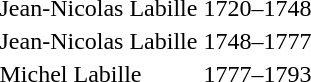<table>
<tr>
<td>Jean-Nicolas Labille</td>
<td>1720–1748</td>
</tr>
<tr>
<td>Jean-Nicolas Labille</td>
<td>1748–1777</td>
</tr>
<tr>
<td>Michel Labille</td>
<td>1777–1793</td>
</tr>
</table>
